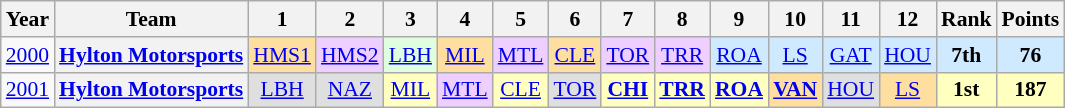<table class="wikitable" style="text-align:center; font-size:90%">
<tr>
<th>Year</th>
<th>Team</th>
<th>1</th>
<th>2</th>
<th>3</th>
<th>4</th>
<th>5</th>
<th>6</th>
<th>7</th>
<th>8</th>
<th>9</th>
<th>10</th>
<th>11</th>
<th>12</th>
<th>Rank</th>
<th>Points</th>
</tr>
<tr>
<td><a href='#'>2000</a></td>
<th><a href='#'>Hylton Motorsports</a></th>
<td style="background:#FFDF9F;"><a href='#'>HMS1</a><br></td>
<td style="background:#EFCFFF;"><a href='#'>HMS2</a><br></td>
<td style="background:#DFFFDF;"><a href='#'>LBH</a><br></td>
<td style="background:#FFDF9F;"><a href='#'>MIL</a><br></td>
<td style="background:#EFCFFF;"><a href='#'>MTL</a><br></td>
<td style="background:#FFDF9F;"><a href='#'>CLE</a><br></td>
<td style="background:#EFCFFF;"><a href='#'>TOR</a><br></td>
<td style="background:#EFCFFF;"><a href='#'>TRR</a><br></td>
<td style="background:#CFEAFF;"><a href='#'>ROA</a><br></td>
<td style="background:#CFEAFF;"><a href='#'>LS</a><br></td>
<td style="background:#CFEAFF;"><a href='#'>GAT</a><br></td>
<td style="background:#CFEAFF;"><a href='#'>HOU</a><br></td>
<td style="background:#CFEAFF;"><strong>7th</strong></td>
<td style="background:#CFEAFF;"><strong>76</strong></td>
</tr>
<tr>
<td><a href='#'>2001</a></td>
<th><a href='#'>Hylton Motorsports</a></th>
<td style="background:#DFDFDF;"><a href='#'>LBH</a><br></td>
<td style="background:#DFDFDF;"><a href='#'>NAZ</a><br></td>
<td style="background:#FFFFBF;"><a href='#'>MIL</a><br></td>
<td style="background:#EFCFFF;"><a href='#'>MTL</a><br></td>
<td style="background:#FFFFBF;"><a href='#'>CLE</a><br></td>
<td style="background:#DFDFDF;"><a href='#'>TOR</a><br></td>
<td style="background:#FFFFBF;"><strong><a href='#'>CHI</a></strong><br></td>
<td style="background:#FFFFBF;"><strong><a href='#'>TRR</a></strong><br></td>
<td style="background:#FFFFBF;"><strong><a href='#'>ROA</a></strong><br></td>
<td style="background:#FFDF9F;"><strong><a href='#'>VAN</a></strong><br></td>
<td style="background:#DFDFDF;"><a href='#'>HOU</a><br></td>
<td style="background:#FFDF9F;"><a href='#'>LS</a><br></td>
<td style="background:#FFFFBF;"><strong>1st</strong></td>
<td style="background:#FFFFBF;"><strong>187</strong></td>
</tr>
</table>
